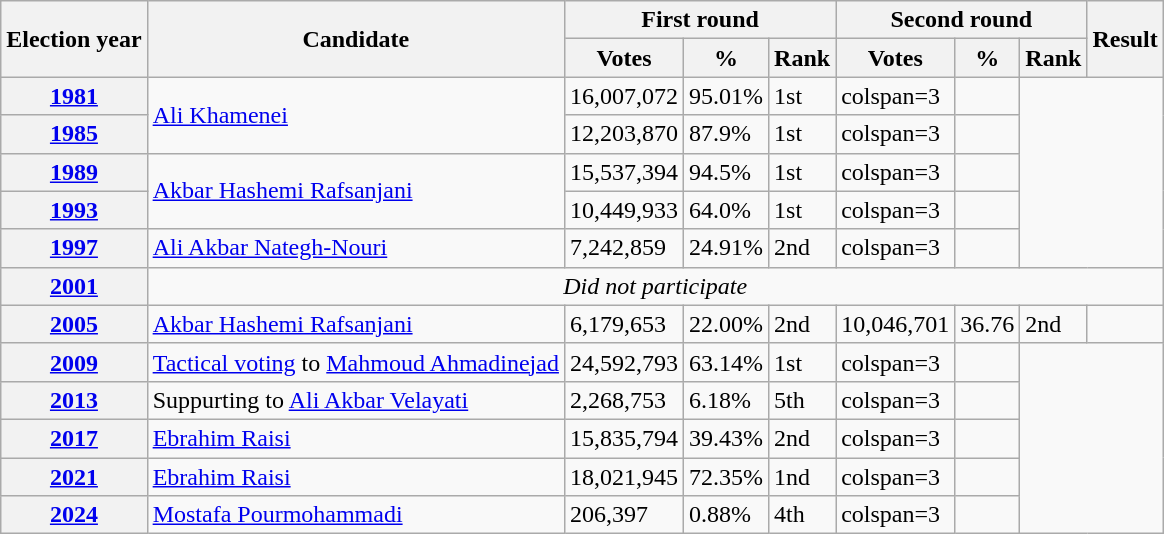<table class="wikitable">
<tr>
<th rowspan="2">Election year</th>
<th rowspan="2">Candidate</th>
<th colspan="3">First round</th>
<th colspan="3">Second round</th>
<th rowspan="2">Result</th>
</tr>
<tr>
<th>Votes</th>
<th>%</th>
<th>Rank</th>
<th>Votes</th>
<th>%</th>
<th>Rank</th>
</tr>
<tr>
<th><a href='#'>1981</a></th>
<td rowspan=2><a href='#'>Ali Khamenei</a></td>
<td>16,007,072</td>
<td>95.01%</td>
<td>1st</td>
<td>colspan=3 </td>
<td></td>
</tr>
<tr>
<th><a href='#'>1985</a></th>
<td>12,203,870</td>
<td>87.9%</td>
<td> 1st</td>
<td>colspan=3 </td>
<td></td>
</tr>
<tr>
<th><a href='#'>1989</a></th>
<td rowspan=2><a href='#'>Akbar Hashemi Rafsanjani</a></td>
<td>15,537,394</td>
<td>94.5%</td>
<td> 1st</td>
<td>colspan=3 </td>
<td></td>
</tr>
<tr>
<th><a href='#'>1993</a></th>
<td>10,449,933</td>
<td>64.0%</td>
<td> 1st</td>
<td>colspan=3 </td>
<td></td>
</tr>
<tr>
<th><a href='#'>1997</a></th>
<td rowspan=1><a href='#'>Ali Akbar Nategh-Nouri</a></td>
<td>7,242,859</td>
<td>24.91%</td>
<td> 2nd</td>
<td>colspan=3 </td>
<td></td>
</tr>
<tr>
<th><a href='#'>2001</a></th>
<td colspan=8 align=center><em>Did not participate</em></td>
</tr>
<tr>
<th><a href='#'>2005</a></th>
<td rowspan=1><a href='#'>Akbar Hashemi Rafsanjani</a></td>
<td>6,179,653</td>
<td>22.00%</td>
<td> 2nd</td>
<td>10,046,701</td>
<td>36.76</td>
<td>2nd</td>
<td></td>
</tr>
<tr>
<th><a href='#'>2009</a></th>
<td rowspan=1><a href='#'>Tactical voting</a> to <a href='#'>Mahmoud Ahmadinejad</a></td>
<td>24,592,793</td>
<td>63.14%</td>
<td> 1st</td>
<td>colspan=3 </td>
<td></td>
</tr>
<tr>
<th><a href='#'>2013</a></th>
<td rowspan=1>Suppurting to <a href='#'>Ali Akbar Velayati</a></td>
<td>2,268,753</td>
<td>6.18%</td>
<td> 5th</td>
<td>colspan=3 </td>
<td></td>
</tr>
<tr>
<th><a href='#'>2017</a></th>
<td rowspan=1><a href='#'>Ebrahim Raisi</a></td>
<td>15,835,794</td>
<td>39.43%</td>
<td> 2nd</td>
<td>colspan=3 </td>
<td></td>
</tr>
<tr>
<th><a href='#'>2021</a></th>
<td rowspan=1><a href='#'>Ebrahim Raisi</a></td>
<td>18,021,945</td>
<td>72.35%</td>
<td> 1nd</td>
<td>colspan=3 </td>
<td></td>
</tr>
<tr>
<th><a href='#'>2024</a></th>
<td rowspan=1><a href='#'>Mostafa Pourmohammadi</a></td>
<td>206,397</td>
<td>0.88%</td>
<td> 4th</td>
<td>colspan=3 </td>
<td></td>
</tr>
</table>
